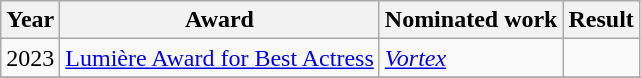<table class = "wikitable">
<tr>
<th>Year</th>
<th>Award</th>
<th>Nominated work</th>
<th>Result</th>
</tr>
<tr>
<td>2023</td>
<td><a href='#'>Lumière Award for Best Actress</a></td>
<td><em><a href='#'>Vortex</a></em></td>
<td></td>
</tr>
<tr>
</tr>
</table>
